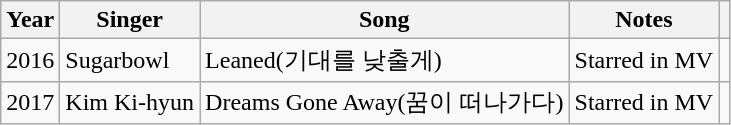<table class="wikitable plainrowheaders sortable">
<tr>
<th scope="col">Year</th>
<th scope="col">Singer</th>
<th scope="col">Song</th>
<th scope="col">Notes</th>
<th scope="col" class="unsortable"></th>
</tr>
<tr>
<td>2016</td>
<td>Sugarbowl</td>
<td>Leaned(기대를 낮출게)</td>
<td>Starred in MV</td>
<td></td>
</tr>
<tr>
<td>2017</td>
<td>Kim Ki-hyun</td>
<td>Dreams Gone Away(꿈이 떠나가다)</td>
<td>Starred in MV</td>
<td></td>
</tr>
</table>
